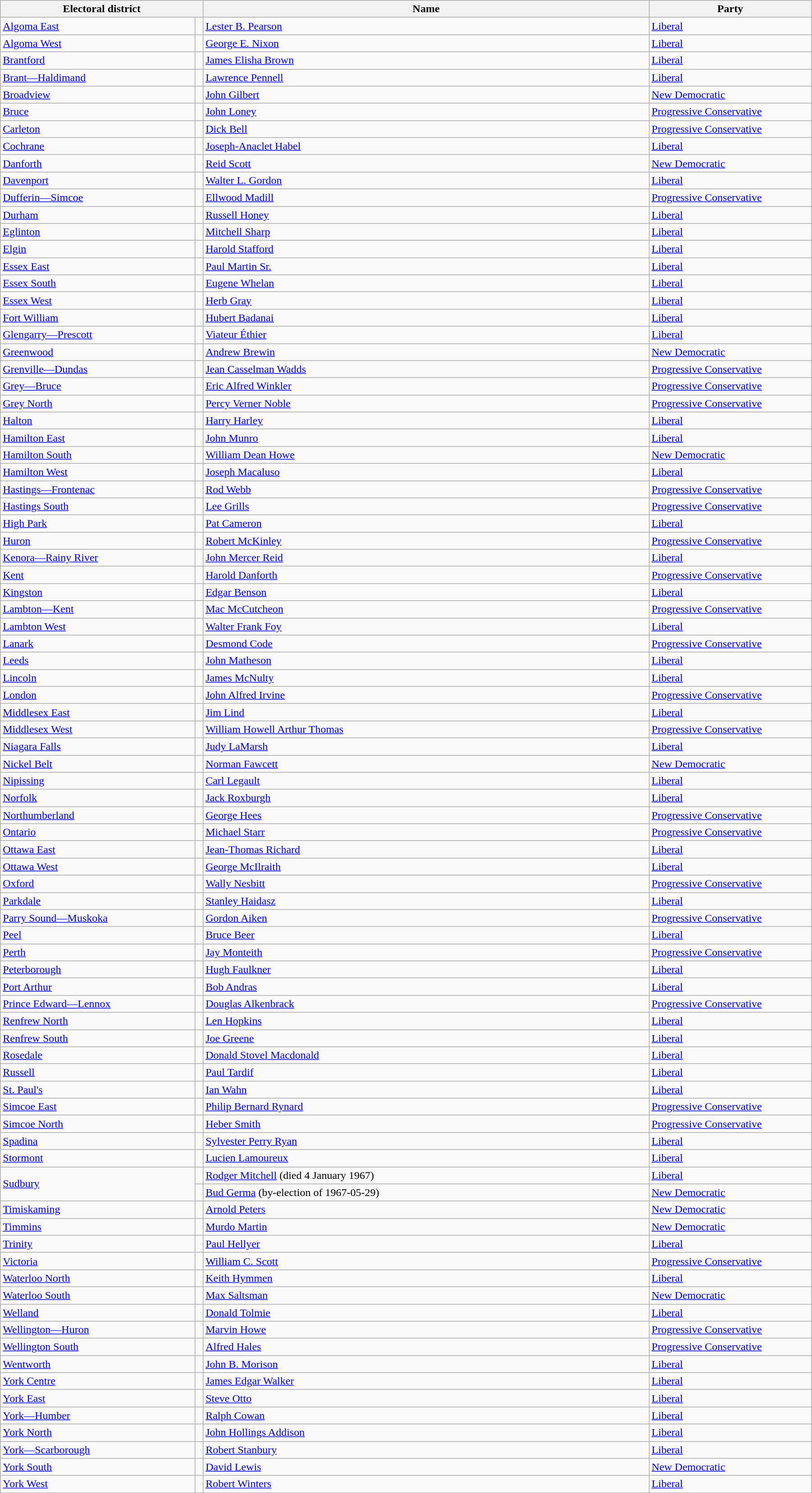<table class="wikitable" width=95%>
<tr>
<th colspan=2 width=25%>Electoral district</th>
<th>Name</th>
<th width=20%>Party</th>
</tr>
<tr>
<td width=24%><a href='#'>Algoma East</a></td>
<td></td>
<td><a href='#'>Lester B. Pearson</a></td>
<td><a href='#'>Liberal</a></td>
</tr>
<tr>
<td><a href='#'>Algoma West</a></td>
<td></td>
<td><a href='#'>George E. Nixon</a></td>
<td><a href='#'>Liberal</a></td>
</tr>
<tr>
<td><a href='#'>Brantford</a></td>
<td></td>
<td><a href='#'>James Elisha Brown</a></td>
<td><a href='#'>Liberal</a></td>
</tr>
<tr>
<td><a href='#'>Brant—Haldimand</a></td>
<td></td>
<td><a href='#'>Lawrence Pennell</a></td>
<td><a href='#'>Liberal</a></td>
</tr>
<tr>
<td><a href='#'>Broadview</a></td>
<td></td>
<td><a href='#'>John Gilbert</a></td>
<td><a href='#'>New Democratic</a></td>
</tr>
<tr>
<td><a href='#'>Bruce</a></td>
<td></td>
<td><a href='#'>John Loney</a></td>
<td><a href='#'>Progressive Conservative</a></td>
</tr>
<tr>
<td><a href='#'>Carleton</a></td>
<td></td>
<td><a href='#'>Dick Bell</a></td>
<td><a href='#'>Progressive Conservative</a></td>
</tr>
<tr>
<td><a href='#'>Cochrane</a></td>
<td></td>
<td><a href='#'>Joseph-Anaclet Habel</a></td>
<td><a href='#'>Liberal</a></td>
</tr>
<tr>
<td><a href='#'>Danforth</a></td>
<td></td>
<td><a href='#'>Reid Scott</a></td>
<td><a href='#'>New Democratic</a></td>
</tr>
<tr>
<td><a href='#'>Davenport</a></td>
<td></td>
<td><a href='#'>Walter L. Gordon</a></td>
<td><a href='#'>Liberal</a></td>
</tr>
<tr>
<td><a href='#'>Dufferin—Simcoe</a></td>
<td></td>
<td><a href='#'>Ellwood Madill</a></td>
<td><a href='#'>Progressive Conservative</a></td>
</tr>
<tr>
<td><a href='#'>Durham</a></td>
<td></td>
<td><a href='#'>Russell Honey</a></td>
<td><a href='#'>Liberal</a></td>
</tr>
<tr>
<td><a href='#'>Eglinton</a></td>
<td></td>
<td><a href='#'>Mitchell Sharp</a></td>
<td><a href='#'>Liberal</a></td>
</tr>
<tr>
<td><a href='#'>Elgin</a></td>
<td></td>
<td><a href='#'>Harold Stafford</a></td>
<td><a href='#'>Liberal</a></td>
</tr>
<tr>
<td><a href='#'>Essex East</a></td>
<td></td>
<td><a href='#'>Paul Martin Sr.</a></td>
<td><a href='#'>Liberal</a></td>
</tr>
<tr>
<td><a href='#'>Essex South</a></td>
<td></td>
<td><a href='#'>Eugene Whelan</a></td>
<td><a href='#'>Liberal</a></td>
</tr>
<tr>
<td><a href='#'>Essex West</a></td>
<td></td>
<td><a href='#'>Herb Gray</a></td>
<td><a href='#'>Liberal</a></td>
</tr>
<tr>
<td><a href='#'>Fort William</a></td>
<td></td>
<td><a href='#'>Hubert Badanai</a></td>
<td><a href='#'>Liberal</a></td>
</tr>
<tr>
<td><a href='#'>Glengarry—Prescott</a></td>
<td></td>
<td><a href='#'>Viateur Éthier</a></td>
<td><a href='#'>Liberal</a></td>
</tr>
<tr>
<td><a href='#'>Greenwood</a></td>
<td></td>
<td><a href='#'>Andrew Brewin</a></td>
<td><a href='#'>New Democratic</a></td>
</tr>
<tr>
<td><a href='#'>Grenville—Dundas</a></td>
<td></td>
<td><a href='#'>Jean Casselman Wadds</a></td>
<td><a href='#'>Progressive Conservative</a></td>
</tr>
<tr>
<td><a href='#'>Grey—Bruce</a></td>
<td></td>
<td><a href='#'>Eric Alfred Winkler</a></td>
<td><a href='#'>Progressive Conservative</a></td>
</tr>
<tr>
<td><a href='#'>Grey North</a></td>
<td></td>
<td><a href='#'>Percy Verner Noble</a></td>
<td><a href='#'>Progressive Conservative</a></td>
</tr>
<tr>
<td><a href='#'>Halton</a></td>
<td></td>
<td><a href='#'>Harry Harley</a></td>
<td><a href='#'>Liberal</a></td>
</tr>
<tr>
<td><a href='#'>Hamilton East</a></td>
<td></td>
<td><a href='#'>John Munro</a></td>
<td><a href='#'>Liberal</a></td>
</tr>
<tr>
<td><a href='#'>Hamilton South</a></td>
<td></td>
<td><a href='#'>William Dean Howe</a></td>
<td><a href='#'>New Democratic</a></td>
</tr>
<tr>
<td><a href='#'>Hamilton West</a></td>
<td></td>
<td><a href='#'>Joseph Macaluso</a></td>
<td><a href='#'>Liberal</a></td>
</tr>
<tr>
<td><a href='#'>Hastings—Frontenac</a></td>
<td></td>
<td><a href='#'>Rod Webb</a></td>
<td><a href='#'>Progressive Conservative</a></td>
</tr>
<tr>
<td><a href='#'>Hastings South</a></td>
<td></td>
<td><a href='#'>Lee Grills</a></td>
<td><a href='#'>Progressive Conservative</a></td>
</tr>
<tr>
<td><a href='#'>High Park</a></td>
<td></td>
<td><a href='#'>Pat Cameron</a></td>
<td><a href='#'>Liberal</a></td>
</tr>
<tr>
<td><a href='#'>Huron</a></td>
<td></td>
<td><a href='#'>Robert McKinley</a></td>
<td><a href='#'>Progressive Conservative</a></td>
</tr>
<tr>
<td><a href='#'>Kenora—Rainy River</a></td>
<td></td>
<td><a href='#'>John Mercer Reid</a></td>
<td><a href='#'>Liberal</a></td>
</tr>
<tr>
<td><a href='#'>Kent</a></td>
<td></td>
<td><a href='#'>Harold Danforth</a></td>
<td><a href='#'>Progressive Conservative</a></td>
</tr>
<tr>
<td><a href='#'>Kingston</a></td>
<td></td>
<td><a href='#'>Edgar Benson</a></td>
<td><a href='#'>Liberal</a></td>
</tr>
<tr>
<td><a href='#'>Lambton—Kent</a></td>
<td></td>
<td><a href='#'>Mac McCutcheon</a></td>
<td><a href='#'>Progressive Conservative</a></td>
</tr>
<tr>
<td><a href='#'>Lambton West</a></td>
<td></td>
<td><a href='#'>Walter Frank Foy</a></td>
<td><a href='#'>Liberal</a></td>
</tr>
<tr>
<td><a href='#'>Lanark</a></td>
<td></td>
<td><a href='#'>Desmond Code</a></td>
<td><a href='#'>Progressive Conservative</a></td>
</tr>
<tr>
<td><a href='#'>Leeds</a></td>
<td></td>
<td><a href='#'>John Matheson</a></td>
<td><a href='#'>Liberal</a></td>
</tr>
<tr>
<td><a href='#'>Lincoln</a></td>
<td></td>
<td><a href='#'>James McNulty</a></td>
<td><a href='#'>Liberal</a></td>
</tr>
<tr>
<td><a href='#'>London</a></td>
<td></td>
<td><a href='#'>John Alfred Irvine</a></td>
<td><a href='#'>Progressive Conservative</a></td>
</tr>
<tr>
<td><a href='#'>Middlesex East</a></td>
<td></td>
<td><a href='#'>Jim Lind</a></td>
<td><a href='#'>Liberal</a></td>
</tr>
<tr>
<td><a href='#'>Middlesex West</a></td>
<td></td>
<td><a href='#'>William Howell Arthur Thomas</a></td>
<td><a href='#'>Progressive Conservative</a></td>
</tr>
<tr>
<td><a href='#'>Niagara Falls</a></td>
<td></td>
<td><a href='#'>Judy LaMarsh</a></td>
<td><a href='#'>Liberal</a></td>
</tr>
<tr>
<td><a href='#'>Nickel Belt</a></td>
<td></td>
<td><a href='#'>Norman Fawcett</a></td>
<td><a href='#'>New Democratic</a></td>
</tr>
<tr>
<td><a href='#'>Nipissing</a></td>
<td></td>
<td><a href='#'>Carl Legault</a></td>
<td><a href='#'>Liberal</a></td>
</tr>
<tr>
<td><a href='#'>Norfolk</a></td>
<td></td>
<td><a href='#'>Jack Roxburgh</a></td>
<td><a href='#'>Liberal</a></td>
</tr>
<tr>
<td><a href='#'>Northumberland</a></td>
<td></td>
<td><a href='#'>George Hees</a></td>
<td><a href='#'>Progressive Conservative</a></td>
</tr>
<tr>
<td><a href='#'>Ontario</a></td>
<td></td>
<td><a href='#'>Michael Starr</a></td>
<td><a href='#'>Progressive Conservative</a></td>
</tr>
<tr>
<td><a href='#'>Ottawa East</a></td>
<td></td>
<td><a href='#'>Jean-Thomas Richard</a></td>
<td><a href='#'>Liberal</a></td>
</tr>
<tr>
<td><a href='#'>Ottawa West</a></td>
<td></td>
<td><a href='#'>George McIlraith</a></td>
<td><a href='#'>Liberal</a></td>
</tr>
<tr>
<td><a href='#'>Oxford</a></td>
<td></td>
<td><a href='#'>Wally Nesbitt</a></td>
<td><a href='#'>Progressive Conservative</a></td>
</tr>
<tr>
<td><a href='#'>Parkdale</a></td>
<td></td>
<td><a href='#'>Stanley Haidasz</a></td>
<td><a href='#'>Liberal</a></td>
</tr>
<tr>
<td><a href='#'>Parry Sound—Muskoka</a></td>
<td></td>
<td><a href='#'>Gordon Aiken</a></td>
<td><a href='#'>Progressive Conservative</a></td>
</tr>
<tr>
<td><a href='#'>Peel</a></td>
<td></td>
<td><a href='#'>Bruce Beer</a></td>
<td><a href='#'>Liberal</a></td>
</tr>
<tr>
<td><a href='#'>Perth</a></td>
<td></td>
<td><a href='#'>Jay Monteith</a></td>
<td><a href='#'>Progressive Conservative</a></td>
</tr>
<tr>
<td><a href='#'>Peterborough</a></td>
<td></td>
<td><a href='#'>Hugh Faulkner</a></td>
<td><a href='#'>Liberal</a></td>
</tr>
<tr>
<td><a href='#'>Port Arthur</a></td>
<td></td>
<td><a href='#'>Bob Andras</a></td>
<td><a href='#'>Liberal</a></td>
</tr>
<tr>
<td><a href='#'>Prince Edward—Lennox</a></td>
<td></td>
<td><a href='#'>Douglas Alkenbrack</a></td>
<td><a href='#'>Progressive Conservative</a></td>
</tr>
<tr>
<td><a href='#'>Renfrew North</a></td>
<td></td>
<td><a href='#'>Len Hopkins</a></td>
<td><a href='#'>Liberal</a></td>
</tr>
<tr>
<td><a href='#'>Renfrew South</a></td>
<td></td>
<td><a href='#'>Joe Greene</a></td>
<td><a href='#'>Liberal</a></td>
</tr>
<tr>
<td><a href='#'>Rosedale</a></td>
<td></td>
<td><a href='#'>Donald Stovel Macdonald</a></td>
<td><a href='#'>Liberal</a></td>
</tr>
<tr>
<td><a href='#'>Russell</a></td>
<td></td>
<td><a href='#'>Paul Tardif</a></td>
<td><a href='#'>Liberal</a></td>
</tr>
<tr>
<td><a href='#'>St. Paul's</a></td>
<td></td>
<td><a href='#'>Ian Wahn</a></td>
<td><a href='#'>Liberal</a></td>
</tr>
<tr>
<td><a href='#'>Simcoe East</a></td>
<td></td>
<td><a href='#'>Philip Bernard Rynard</a></td>
<td><a href='#'>Progressive Conservative</a></td>
</tr>
<tr>
<td><a href='#'>Simcoe North</a></td>
<td></td>
<td><a href='#'>Heber Smith</a></td>
<td><a href='#'>Progressive Conservative</a></td>
</tr>
<tr>
<td><a href='#'>Spadina</a></td>
<td></td>
<td><a href='#'>Sylvester Perry Ryan</a></td>
<td><a href='#'>Liberal</a></td>
</tr>
<tr>
<td><a href='#'>Stormont</a></td>
<td></td>
<td><a href='#'>Lucien Lamoureux</a></td>
<td><a href='#'>Liberal</a></td>
</tr>
<tr>
<td rowspan=2><a href='#'>Sudbury</a></td>
<td></td>
<td><a href='#'>Rodger Mitchell</a> (died 4 January 1967)</td>
<td><a href='#'>Liberal</a></td>
</tr>
<tr>
<td></td>
<td><a href='#'>Bud Germa</a> (by-election of 1967-05-29)</td>
<td><a href='#'>New Democratic</a></td>
</tr>
<tr>
<td><a href='#'>Timiskaming</a></td>
<td></td>
<td><a href='#'>Arnold Peters</a></td>
<td><a href='#'>New Democratic</a></td>
</tr>
<tr>
<td><a href='#'>Timmins</a></td>
<td></td>
<td><a href='#'>Murdo Martin</a></td>
<td><a href='#'>New Democratic</a></td>
</tr>
<tr>
<td><a href='#'>Trinity</a></td>
<td></td>
<td><a href='#'>Paul Hellyer</a></td>
<td><a href='#'>Liberal</a></td>
</tr>
<tr>
<td><a href='#'>Victoria</a></td>
<td></td>
<td><a href='#'>William C. Scott</a></td>
<td><a href='#'>Progressive Conservative</a></td>
</tr>
<tr>
<td><a href='#'>Waterloo North</a></td>
<td></td>
<td><a href='#'>Keith Hymmen</a></td>
<td><a href='#'>Liberal</a></td>
</tr>
<tr>
<td><a href='#'>Waterloo South</a></td>
<td></td>
<td><a href='#'>Max Saltsman</a></td>
<td><a href='#'>New Democratic</a></td>
</tr>
<tr>
<td><a href='#'>Welland</a></td>
<td></td>
<td><a href='#'>Donald Tolmie</a></td>
<td><a href='#'>Liberal</a></td>
</tr>
<tr>
<td><a href='#'>Wellington—Huron</a></td>
<td></td>
<td><a href='#'>Marvin Howe</a></td>
<td><a href='#'>Progressive Conservative</a></td>
</tr>
<tr>
<td><a href='#'>Wellington South</a></td>
<td></td>
<td><a href='#'>Alfred Hales</a></td>
<td><a href='#'>Progressive Conservative</a></td>
</tr>
<tr>
<td><a href='#'>Wentworth</a></td>
<td></td>
<td><a href='#'>John B. Morison</a></td>
<td><a href='#'>Liberal</a></td>
</tr>
<tr>
<td><a href='#'>York Centre</a></td>
<td></td>
<td><a href='#'>James Edgar Walker</a></td>
<td><a href='#'>Liberal</a></td>
</tr>
<tr>
<td><a href='#'>York East</a></td>
<td></td>
<td><a href='#'>Steve Otto</a></td>
<td><a href='#'>Liberal</a></td>
</tr>
<tr>
<td><a href='#'>York—Humber</a></td>
<td></td>
<td><a href='#'>Ralph Cowan</a></td>
<td><a href='#'>Liberal</a></td>
</tr>
<tr>
<td><a href='#'>York North</a></td>
<td></td>
<td><a href='#'>John Hollings Addison</a></td>
<td><a href='#'>Liberal</a></td>
</tr>
<tr>
<td><a href='#'>York—Scarborough</a></td>
<td></td>
<td><a href='#'>Robert Stanbury</a></td>
<td><a href='#'>Liberal</a></td>
</tr>
<tr>
<td><a href='#'>York South</a></td>
<td></td>
<td><a href='#'>David Lewis</a></td>
<td><a href='#'>New Democratic</a></td>
</tr>
<tr>
<td><a href='#'>York West</a></td>
<td></td>
<td><a href='#'>Robert Winters</a></td>
<td><a href='#'>Liberal</a></td>
</tr>
</table>
